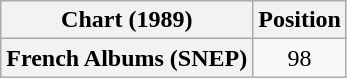<table class="wikitable sortable plainrowheaders" style="text-align:center">
<tr>
<th scope="col">Chart (1989)</th>
<th scope="col">Position</th>
</tr>
<tr>
<th scope="row">French Albums (SNEP)</th>
<td>98</td>
</tr>
</table>
